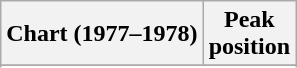<table class="wikitable sortable plainrowheaders" style="text-align:center">
<tr>
<th scope="col">Chart (1977–1978)</th>
<th scope="col">Peak<br>position</th>
</tr>
<tr>
</tr>
<tr>
</tr>
</table>
